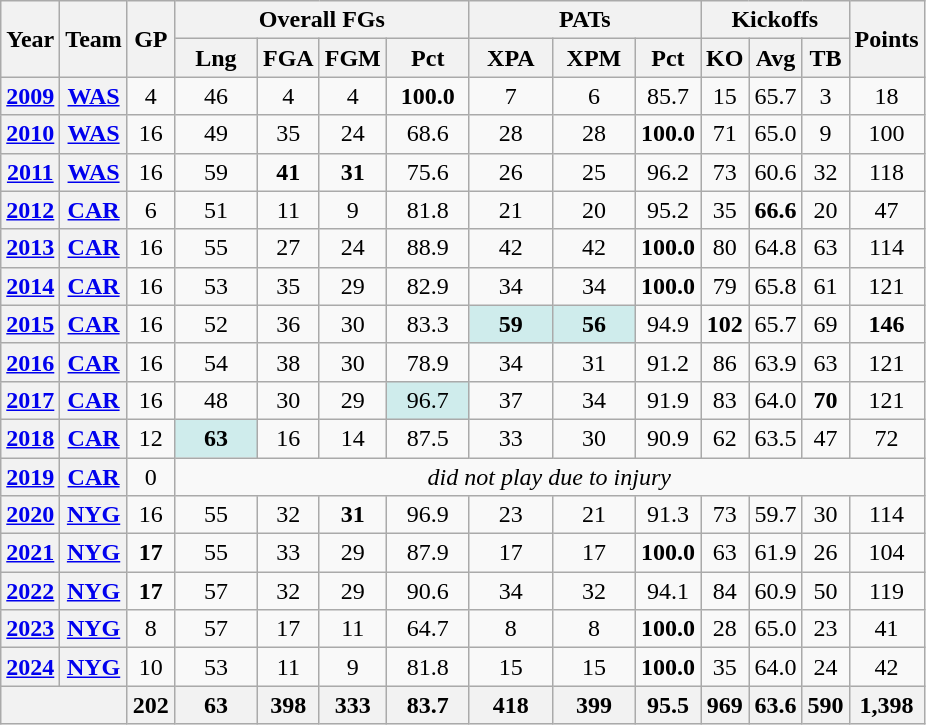<table class="wikitable" style="text-align:center">
<tr>
<th rowspan="2">Year</th>
<th rowspan="2">Team</th>
<th rowspan="2">GP</th>
<th colspan="4">Overall FGs</th>
<th colspan="3">PATs</th>
<th colspan="3">Kickoffs</th>
<th rowspan="2">Points</th>
</tr>
<tr>
<th>Lng</th>
<th>FGA</th>
<th>FGM</th>
<th>Pct</th>
<th>XPA</th>
<th>XPM</th>
<th>Pct</th>
<th>KO</th>
<th>Avg</th>
<th>TB</th>
</tr>
<tr>
<th><a href='#'>2009</a></th>
<th><a href='#'>WAS</a></th>
<td>4</td>
<td>46</td>
<td>4</td>
<td>4</td>
<td><strong>100.0</strong></td>
<td>7</td>
<td>6</td>
<td>85.7</td>
<td>15</td>
<td>65.7</td>
<td>3</td>
<td>18</td>
</tr>
<tr>
<th><a href='#'>2010</a></th>
<th><a href='#'>WAS</a></th>
<td>16</td>
<td>49</td>
<td>35</td>
<td>24</td>
<td>68.6</td>
<td>28</td>
<td>28</td>
<td><strong>100.0</strong></td>
<td>71</td>
<td>65.0</td>
<td>9</td>
<td>100</td>
</tr>
<tr>
<th><a href='#'>2011</a></th>
<th><a href='#'>WAS</a></th>
<td>16</td>
<td>59</td>
<td><strong>41</strong></td>
<td><strong>31</strong></td>
<td>75.6</td>
<td>26</td>
<td>25</td>
<td>96.2</td>
<td>73</td>
<td>60.6</td>
<td>32</td>
<td>118</td>
</tr>
<tr>
<th><a href='#'>2012</a></th>
<th><a href='#'>CAR</a></th>
<td>6</td>
<td>51</td>
<td>11</td>
<td>9</td>
<td>81.8</td>
<td>21</td>
<td>20</td>
<td>95.2</td>
<td>35</td>
<td><strong>66.6</strong></td>
<td>20</td>
<td>47</td>
</tr>
<tr>
<th><a href='#'>2013</a></th>
<th><a href='#'>CAR</a></th>
<td>16</td>
<td>55</td>
<td>27</td>
<td>24</td>
<td>88.9</td>
<td>42</td>
<td>42</td>
<td><strong>100.0</strong></td>
<td>80</td>
<td>64.8</td>
<td>63</td>
<td>114</td>
</tr>
<tr>
<th><a href='#'>2014</a></th>
<th><a href='#'>CAR</a></th>
<td>16</td>
<td>53</td>
<td>35</td>
<td>29</td>
<td>82.9</td>
<td>34</td>
<td>34</td>
<td><strong>100.0</strong></td>
<td>79</td>
<td>65.8</td>
<td>61</td>
<td>121</td>
</tr>
<tr>
<th><a href='#'>2015</a></th>
<th><a href='#'>CAR</a></th>
<td>16</td>
<td>52</td>
<td>36</td>
<td>30</td>
<td>83.3</td>
<td style="background:#cfecec; width:3em;"><strong>59</strong></td>
<td style="background:#cfecec; width:3em;"><strong>56</strong></td>
<td>94.9</td>
<td><strong>102</strong></td>
<td>65.7</td>
<td>69</td>
<td><strong>146</strong></td>
</tr>
<tr>
<th><a href='#'>2016</a></th>
<th><a href='#'>CAR</a></th>
<td>16</td>
<td>54</td>
<td>38</td>
<td>30</td>
<td>78.9</td>
<td>34</td>
<td>31</td>
<td>91.2</td>
<td>86</td>
<td>63.9</td>
<td>63</td>
<td>121</td>
</tr>
<tr>
<th><a href='#'>2017</a></th>
<th><a href='#'>CAR</a></th>
<td>16</td>
<td>48</td>
<td>30</td>
<td>29</td>
<td style="background:#cfecec; width:3em;">96.7</td>
<td>37</td>
<td>34</td>
<td>91.9</td>
<td>83</td>
<td>64.0</td>
<td><strong>70</strong></td>
<td>121</td>
</tr>
<tr>
<th><a href='#'>2018</a></th>
<th><a href='#'>CAR</a></th>
<td>12</td>
<td style="background:#cfecec; width:3em;"><strong>63</strong></td>
<td>16</td>
<td>14</td>
<td>87.5</td>
<td>33</td>
<td>30</td>
<td>90.9</td>
<td>62</td>
<td>63.5</td>
<td>47</td>
<td>72</td>
</tr>
<tr>
<th><a href='#'>2019</a></th>
<th><a href='#'>CAR</a></th>
<td>0</td>
<td colspan="14"><em>did not play due to injury</em></td>
</tr>
<tr>
<th><a href='#'>2020</a></th>
<th><a href='#'>NYG</a></th>
<td>16</td>
<td>55</td>
<td>32</td>
<td><strong>31</strong></td>
<td>96.9</td>
<td>23</td>
<td>21</td>
<td>91.3</td>
<td>73</td>
<td>59.7</td>
<td>30</td>
<td>114</td>
</tr>
<tr>
<th><a href='#'>2021</a></th>
<th><a href='#'>NYG</a></th>
<td><strong>17</strong></td>
<td>55</td>
<td>33</td>
<td>29</td>
<td>87.9</td>
<td>17</td>
<td>17</td>
<td><strong>100.0</strong></td>
<td>63</td>
<td>61.9</td>
<td>26</td>
<td>104</td>
</tr>
<tr>
<th><a href='#'>2022</a></th>
<th><a href='#'>NYG</a></th>
<td><strong>17</strong></td>
<td>57</td>
<td>32</td>
<td>29</td>
<td>90.6</td>
<td>34</td>
<td>32</td>
<td>94.1</td>
<td>84</td>
<td>60.9</td>
<td>50</td>
<td>119</td>
</tr>
<tr>
<th><a href='#'>2023</a></th>
<th><a href='#'>NYG</a></th>
<td>8</td>
<td>57</td>
<td>17</td>
<td>11</td>
<td>64.7</td>
<td>8</td>
<td>8</td>
<td><strong>100.0</strong></td>
<td>28</td>
<td>65.0</td>
<td>23</td>
<td>41</td>
</tr>
<tr>
<th><a href='#'>2024</a></th>
<th><a href='#'>NYG</a></th>
<td>10</td>
<td>53</td>
<td>11</td>
<td>9</td>
<td>81.8</td>
<td>15</td>
<td>15</td>
<td><strong>100.0</strong></td>
<td>35</td>
<td>64.0</td>
<td>24</td>
<td>42</td>
</tr>
<tr>
<th colspan="2"></th>
<th>202</th>
<th>63</th>
<th>398</th>
<th>333</th>
<th>83.7</th>
<th>418</th>
<th>399</th>
<th>95.5</th>
<th>969</th>
<th>63.6</th>
<th>590</th>
<th>1,398</th>
</tr>
</table>
